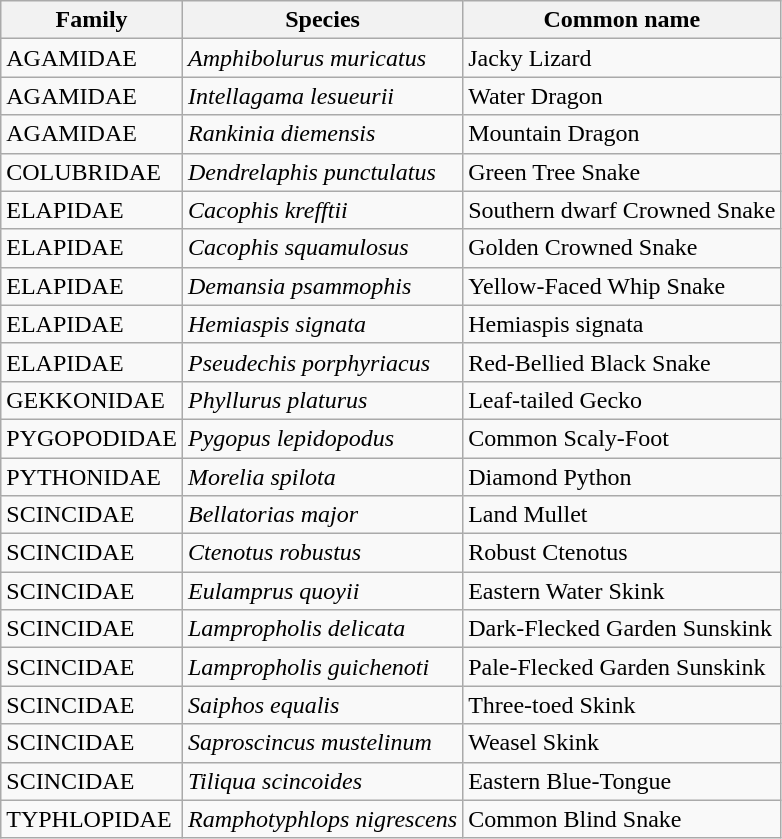<table class="wikitable">
<tr>
<th>Family</th>
<th>Species</th>
<th>Common name</th>
</tr>
<tr>
<td>AGAMIDAE</td>
<td><em>Amphibolurus muricatus</em></td>
<td>Jacky Lizard</td>
</tr>
<tr>
<td>AGAMIDAE</td>
<td><em>Intellagama lesueurii</em></td>
<td>Water Dragon</td>
</tr>
<tr>
<td>AGAMIDAE</td>
<td><em>Rankinia diemensis</em></td>
<td>Mountain Dragon</td>
</tr>
<tr>
<td>COLUBRIDAE</td>
<td><em>Dendrelaphis punctulatus</em></td>
<td>Green Tree Snake</td>
</tr>
<tr>
<td>ELAPIDAE</td>
<td><em>Cacophis krefftii</em></td>
<td>Southern dwarf Crowned Snake</td>
</tr>
<tr>
<td>ELAPIDAE</td>
<td><em>Cacophis squamulosus</em></td>
<td>Golden Crowned Snake</td>
</tr>
<tr>
<td>ELAPIDAE</td>
<td><em>Demansia psammophis</em></td>
<td>Yellow-Faced Whip Snake</td>
</tr>
<tr>
<td>ELAPIDAE</td>
<td><em>Hemiaspis signata</em></td>
<td>Hemiaspis signata</td>
</tr>
<tr>
<td>ELAPIDAE</td>
<td><em>Pseudechis porphyriacus</em></td>
<td>Red-Bellied Black Snake</td>
</tr>
<tr>
<td>GEKKONIDAE</td>
<td><em>Phyllurus platurus</em></td>
<td>Leaf-tailed Gecko</td>
</tr>
<tr>
<td>PYGOPODIDAE</td>
<td><em>Pygopus lepidopodus</em></td>
<td>Common Scaly-Foot</td>
</tr>
<tr>
<td>PYTHONIDAE</td>
<td><em>Morelia spilota</em></td>
<td>Diamond Python</td>
</tr>
<tr>
<td>SCINCIDAE</td>
<td><em>Bellatorias major</em></td>
<td>Land Mullet</td>
</tr>
<tr>
<td>SCINCIDAE</td>
<td><em>Ctenotus robustus</em></td>
<td>Robust Ctenotus</td>
</tr>
<tr>
<td>SCINCIDAE</td>
<td><em>Eulamprus quoyii</em></td>
<td>Eastern Water Skink</td>
</tr>
<tr>
<td>SCINCIDAE</td>
<td><em>Lampropholis delicata</em></td>
<td>Dark-Flecked Garden Sunskink</td>
</tr>
<tr>
<td>SCINCIDAE</td>
<td><em>Lampropholis guichenoti</em></td>
<td>Pale-Flecked Garden Sunskink</td>
</tr>
<tr>
<td>SCINCIDAE</td>
<td><em>Saiphos equalis</em></td>
<td>Three-toed Skink</td>
</tr>
<tr>
<td>SCINCIDAE</td>
<td><em>Saproscincus mustelinum</em></td>
<td>Weasel Skink</td>
</tr>
<tr>
<td>SCINCIDAE</td>
<td><em>Tiliqua scincoides</em></td>
<td>Eastern Blue-Tongue</td>
</tr>
<tr>
<td>TYPHLOPIDAE</td>
<td><em>Ramphotyphlops nigrescens</em></td>
<td>Common Blind Snake</td>
</tr>
</table>
